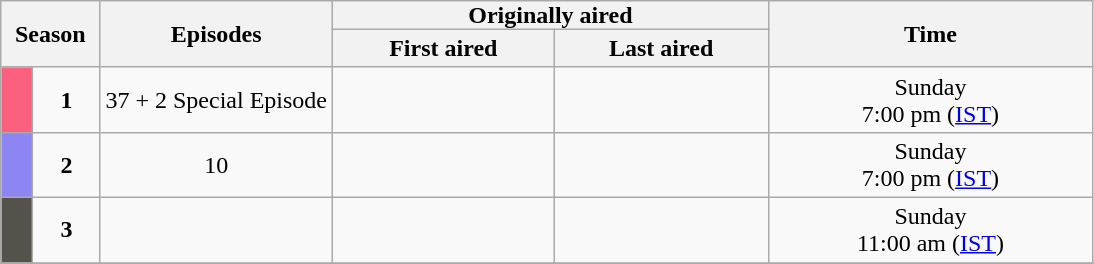<table class="wikitable plainrowheaders" style="text-align:center;">
<tr>
<th style="padding:0 9px;" rowspan="2" colspan="2">Season</th>
<th style="padding:0 9px;" rowspan="2">Episodes</th>
<th style="padding:0 90px;" colspan="2">Originally aired</th>
<th style="padding:0 90px;" rowspan="2">Time</th>
</tr>
<tr>
<th>First aired</th>
<th>Last aired</th>
</tr>
<tr>
<td scope="row" style="background:#FB607F; color:#120;"></td>
<td><strong>1</strong></td>
<td>37 + 2 Special Episode</td>
<td></td>
<td></td>
<td>Sunday <br> 7:00 pm (<a href='#'>IST</a>)</td>
</tr>
<tr>
<td scope="row" style="background:#8d85f2; color:#100;"></td>
<td><strong>2</strong></td>
<td>10</td>
<td></td>
<td></td>
<td>Sunday <br> 7:00 pm (<a href='#'>IST</a>)</td>
</tr>
<tr>
<td bgcolor="#55514B" height="10px"></td>
<td><strong>3</strong></td>
<td></td>
<td></td>
<td></td>
<td>Sunday <br> 11:00 am (<a href='#'>IST</a>)</td>
</tr>
<tr>
</tr>
</table>
